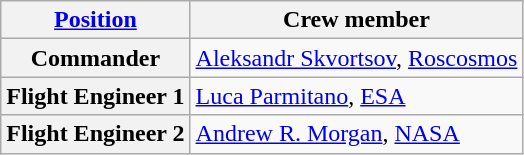<table class="wikitable">
<tr>
<th><a href='#'>Position</a></th>
<th colspan="2">Crew member</th>
</tr>
<tr>
<th>Commander</th>
<td colspan="2"> <a href='#'>Aleksandr Skvortsov</a>, <a href='#'>Roscosmos</a></td>
</tr>
<tr>
<th>Flight Engineer 1</th>
<td colspan="2"> <a href='#'>Luca Parmitano</a>, <a href='#'>ESA</a></td>
</tr>
<tr>
<th>Flight Engineer 2</th>
<td colspan="2"> <a href='#'>Andrew R. Morgan</a>, <a href='#'>NASA</a></td>
</tr>
</table>
